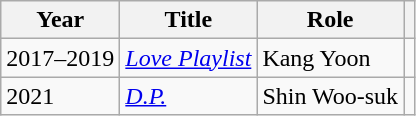<table class="wikitable  plainrowheaders">
<tr>
<th scope="col">Year</th>
<th scope="col">Title</th>
<th scope="col">Role</th>
<th scope="col" class="unsortable"></th>
</tr>
<tr>
<td>2017–2019</td>
<td><em><a href='#'>Love Playlist</a></em></td>
<td>Kang Yoon</td>
<td></td>
</tr>
<tr>
<td>2021</td>
<td><em><a href='#'>D.P.</a></em></td>
<td>Shin Woo-suk</td>
<td></td>
</tr>
</table>
